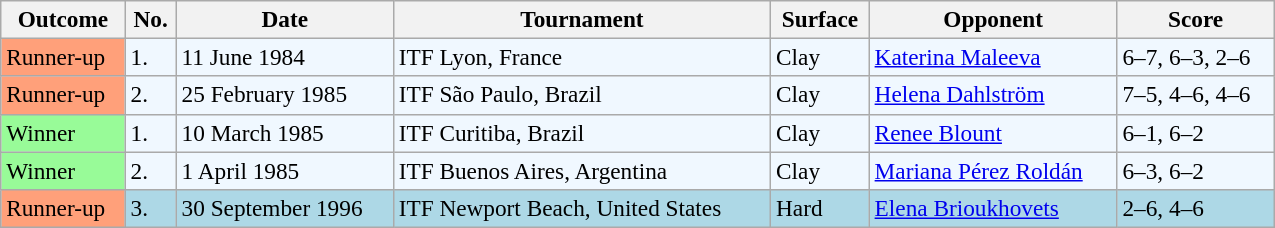<table class="wikitable" style="font-size:97%;" width="850">
<tr>
<th>Outcome</th>
<th>No.</th>
<th>Date</th>
<th>Tournament</th>
<th>Surface</th>
<th>Opponent</th>
<th>Score</th>
</tr>
<tr bgcolor="#f0f8ff">
<td bgcolor="FFA07A">Runner-up</td>
<td>1.</td>
<td>11 June 1984</td>
<td>ITF Lyon, France</td>
<td>Clay</td>
<td> <a href='#'>Katerina Maleeva</a></td>
<td>6–7, 6–3, 2–6</td>
</tr>
<tr style="background:#f0f8ff;">
<td bgcolor="FFA07A">Runner-up</td>
<td>2.</td>
<td>25 February 1985</td>
<td>ITF São Paulo, Brazil</td>
<td>Clay</td>
<td> <a href='#'>Helena Dahlström</a></td>
<td>7–5, 4–6, 4–6</td>
</tr>
<tr style="background:#f0f8ff;">
<td style="background:#98fb98;">Winner</td>
<td>1.</td>
<td>10 March 1985</td>
<td>ITF Curitiba, Brazil</td>
<td>Clay</td>
<td> <a href='#'>Renee Blount</a></td>
<td>6–1, 6–2</td>
</tr>
<tr bgcolor="#f0f8ff">
<td style="background:#98fb98;">Winner</td>
<td>2.</td>
<td>1 April 1985</td>
<td>ITF Buenos Aires, Argentina</td>
<td>Clay</td>
<td> <a href='#'>Mariana Pérez Roldán</a></td>
<td>6–3, 6–2</td>
</tr>
<tr style="background:lightblue;">
<td bgcolor="FFA07A">Runner-up</td>
<td>3.</td>
<td>30 September 1996</td>
<td>ITF Newport Beach, United States</td>
<td>Hard</td>
<td> <a href='#'>Elena Brioukhovets</a></td>
<td>2–6, 4–6</td>
</tr>
</table>
